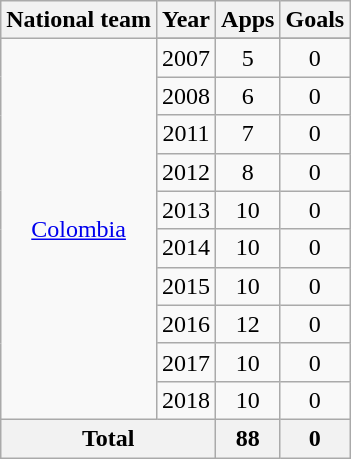<table class=wikitable style=text-align:center>
<tr>
<th>National team</th>
<th>Year</th>
<th>Apps</th>
<th>Goals</th>
</tr>
<tr>
<td rowspan="11"><a href='#'>Colombia</a></td>
</tr>
<tr>
<td>2007</td>
<td>5</td>
<td>0</td>
</tr>
<tr>
<td>2008</td>
<td>6</td>
<td>0</td>
</tr>
<tr>
<td>2011</td>
<td>7</td>
<td>0</td>
</tr>
<tr>
<td>2012</td>
<td>8</td>
<td>0</td>
</tr>
<tr>
<td>2013</td>
<td>10</td>
<td>0</td>
</tr>
<tr>
<td>2014</td>
<td>10</td>
<td>0</td>
</tr>
<tr>
<td>2015</td>
<td>10</td>
<td>0</td>
</tr>
<tr>
<td>2016</td>
<td>12</td>
<td>0</td>
</tr>
<tr>
<td>2017</td>
<td>10</td>
<td>0</td>
</tr>
<tr>
<td>2018</td>
<td>10</td>
<td>0</td>
</tr>
<tr>
<th colspan=2>Total</th>
<th>88</th>
<th>0</th>
</tr>
</table>
